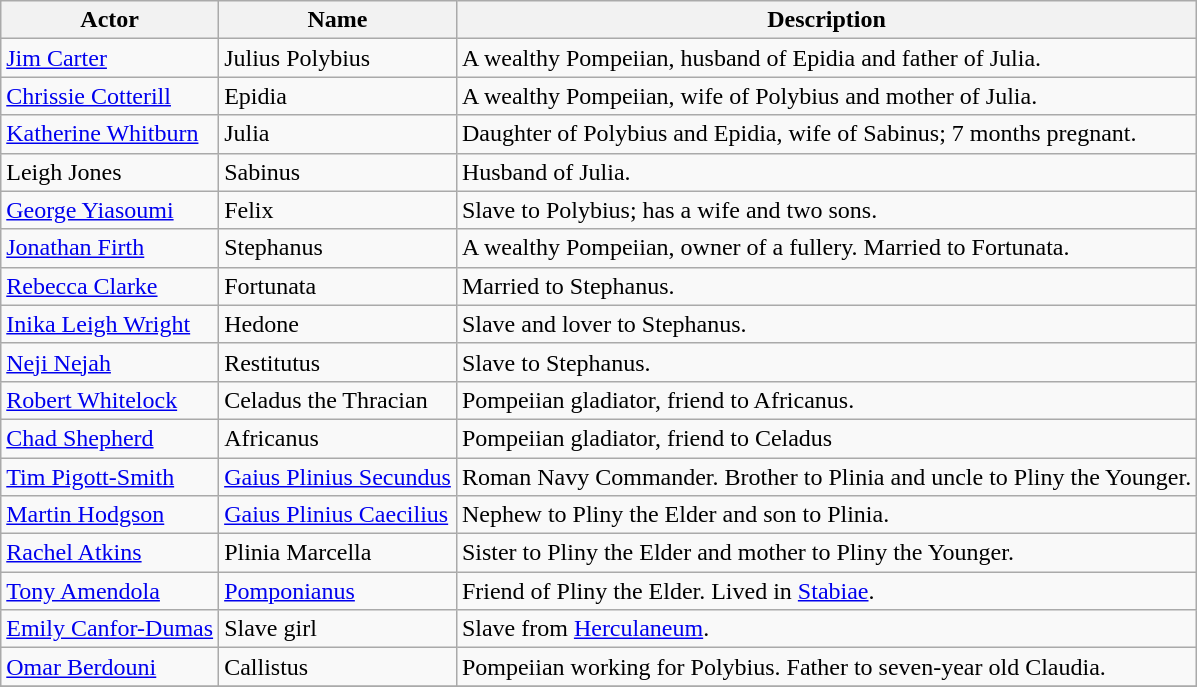<table class="wikitable sortable">
<tr>
<th>Actor</th>
<th>Name</th>
<th>Description</th>
</tr>
<tr>
<td><a href='#'>Jim Carter</a></td>
<td>Julius Polybius</td>
<td>A wealthy Pompeiian, husband of Epidia and father of Julia.</td>
</tr>
<tr>
<td><a href='#'>Chrissie Cotterill</a></td>
<td>Epidia</td>
<td>A wealthy Pompeiian, wife of Polybius and mother of Julia.</td>
</tr>
<tr>
<td><a href='#'>Katherine Whitburn</a></td>
<td>Julia</td>
<td>Daughter of Polybius and Epidia, wife of Sabinus; 7 months pregnant.</td>
</tr>
<tr>
<td>Leigh Jones</td>
<td>Sabinus</td>
<td>Husband of Julia.</td>
</tr>
<tr>
<td><a href='#'>George Yiasoumi</a></td>
<td>Felix</td>
<td>Slave to Polybius; has a wife and two sons.</td>
</tr>
<tr>
<td><a href='#'>Jonathan Firth</a></td>
<td>Stephanus</td>
<td>A wealthy Pompeiian, owner of a fullery. Married to Fortunata.</td>
</tr>
<tr>
<td><a href='#'>Rebecca Clarke</a></td>
<td>Fortunata</td>
<td>Married to Stephanus.</td>
</tr>
<tr>
<td><a href='#'>Inika Leigh Wright</a></td>
<td>Hedone</td>
<td>Slave and lover to Stephanus.</td>
</tr>
<tr>
<td><a href='#'>Neji Nejah</a></td>
<td>Restitutus</td>
<td>Slave to Stephanus.</td>
</tr>
<tr>
<td><a href='#'>Robert Whitelock</a></td>
<td>Celadus the Thracian</td>
<td>Pompeiian gladiator, friend to Africanus.</td>
</tr>
<tr>
<td><a href='#'>Chad Shepherd</a></td>
<td>Africanus</td>
<td>Pompeiian gladiator, friend to Celadus</td>
</tr>
<tr>
<td><a href='#'>Tim Pigott-Smith</a></td>
<td><a href='#'>Gaius Plinius Secundus</a></td>
<td>Roman Navy Commander. Brother to Plinia and uncle to Pliny the Younger.</td>
</tr>
<tr>
<td><a href='#'>Martin Hodgson</a></td>
<td><a href='#'>Gaius Plinius Caecilius</a></td>
<td>Nephew to Pliny the Elder and son to Plinia.</td>
</tr>
<tr>
<td><a href='#'>Rachel Atkins</a></td>
<td>Plinia Marcella</td>
<td>Sister to Pliny the Elder and mother to Pliny the Younger.</td>
</tr>
<tr>
<td><a href='#'>Tony Amendola</a></td>
<td><a href='#'>Pomponianus</a></td>
<td>Friend of Pliny the Elder. Lived in <a href='#'>Stabiae</a>.</td>
</tr>
<tr>
<td><a href='#'>Emily Canfor-Dumas</a></td>
<td>Slave girl</td>
<td>Slave from <a href='#'>Herculaneum</a>.</td>
</tr>
<tr>
<td><a href='#'>Omar Berdouni</a></td>
<td>Callistus</td>
<td>Pompeiian working for Polybius. Father to seven-year old Claudia.</td>
</tr>
<tr>
</tr>
</table>
